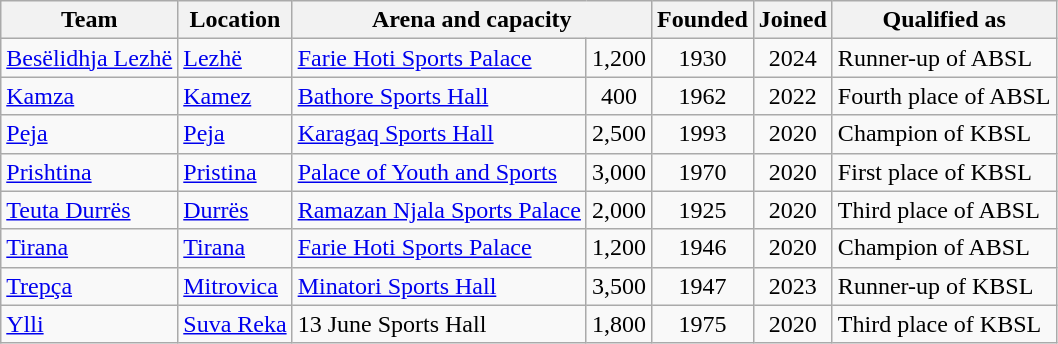<table class="wikitable">
<tr>
<th>Team</th>
<th>Location</th>
<th colspan="2">Arena and capacity</th>
<th>Founded</th>
<th>Joined</th>
<th>Qualified as</th>
</tr>
<tr>
<td> <a href='#'>Besëlidhja Lezhë</a></td>
<td><a href='#'>Lezhë</a></td>
<td><a href='#'>Farie Hoti Sports Palace</a></td>
<td align="center">1,200</td>
<td align="center">1930</td>
<td align="center">2024</td>
<td>Runner-up of ABSL</td>
</tr>
<tr>
<td> <a href='#'>Kamza</a></td>
<td><a href='#'>Kamez</a></td>
<td><a href='#'>Bathore Sports Hall</a></td>
<td align="center">400</td>
<td align="center">1962</td>
<td align="center">2022</td>
<td>Fourth place of ABSL</td>
</tr>
<tr>
<td> <a href='#'>Peja</a></td>
<td><a href='#'>Peja</a></td>
<td><a href='#'>Karagaq Sports Hall</a></td>
<td>2,500</td>
<td align="center">1993</td>
<td align="center">2020</td>
<td>Champion of KBSL</td>
</tr>
<tr>
<td> <a href='#'>Prishtina</a></td>
<td><a href='#'>Pristina</a></td>
<td><a href='#'>Palace of Youth and Sports</a></td>
<td>3,000</td>
<td align="center">1970</td>
<td align="center">2020</td>
<td>First place of KBSL</td>
</tr>
<tr>
<td> <a href='#'>Teuta Durrës</a></td>
<td><a href='#'>Durrës</a></td>
<td><a href='#'>Ramazan Njala Sports Palace</a></td>
<td>2,000</td>
<td align="center">1925</td>
<td align="center">2020</td>
<td>Third place of ABSL</td>
</tr>
<tr>
<td> <a href='#'>Tirana</a></td>
<td><a href='#'>Tirana</a></td>
<td><a href='#'>Farie Hoti Sports Palace</a></td>
<td>1,200</td>
<td align="center">1946</td>
<td align="center">2020</td>
<td>Champion of ABSL</td>
</tr>
<tr>
<td> <a href='#'>Trepça</a></td>
<td><a href='#'>Mitrovica</a></td>
<td><a href='#'>Minatori Sports Hall</a></td>
<td>3,500</td>
<td align="center">1947</td>
<td align="center">2023</td>
<td>Runner-up of KBSL</td>
</tr>
<tr>
<td> <a href='#'>Ylli</a></td>
<td><a href='#'>Suva Reka</a></td>
<td>13 June Sports Hall</td>
<td>1,800</td>
<td align="center">1975</td>
<td align="center">2020</td>
<td>Third place of KBSL</td>
</tr>
</table>
